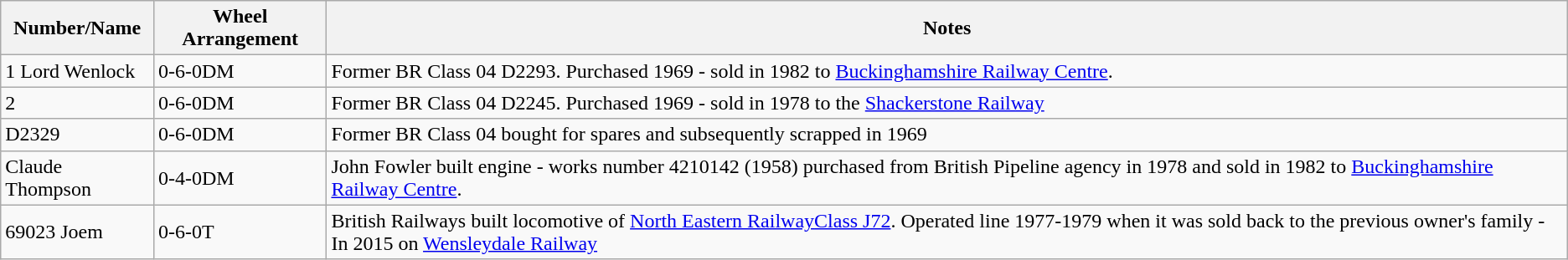<table class="wikitable">
<tr>
<th>Number/Name</th>
<th>Wheel Arrangement</th>
<th>Notes</th>
</tr>
<tr>
<td>1 Lord Wenlock</td>
<td>0-6-0DM</td>
<td>Former BR Class 04 D2293. Purchased 1969 - sold in 1982 to <a href='#'>Buckinghamshire Railway Centre</a>.</td>
</tr>
<tr>
<td>2</td>
<td>0-6-0DM</td>
<td>Former BR Class 04 D2245. Purchased 1969 - sold in 1978 to the <a href='#'>Shackerstone Railway</a></td>
</tr>
<tr>
<td>D2329</td>
<td>0-6-0DM</td>
<td>Former BR Class 04 bought for spares and subsequently scrapped in 1969</td>
</tr>
<tr>
<td>Claude Thompson</td>
<td>0-4-0DM</td>
<td>John Fowler built engine - works number 4210142 (1958) purchased from British Pipeline agency in 1978 and sold in 1982 to <a href='#'>Buckinghamshire Railway Centre</a>.</td>
</tr>
<tr>
<td>69023 Joem</td>
<td>0-6-0T</td>
<td>British Railways built locomotive of <a href='#'>North Eastern Railway</a><a href='#'>Class J72</a>. Operated line 1977-1979 when it was sold back to the previous owner's family - In 2015 on <a href='#'>Wensleydale Railway</a></td>
</tr>
</table>
